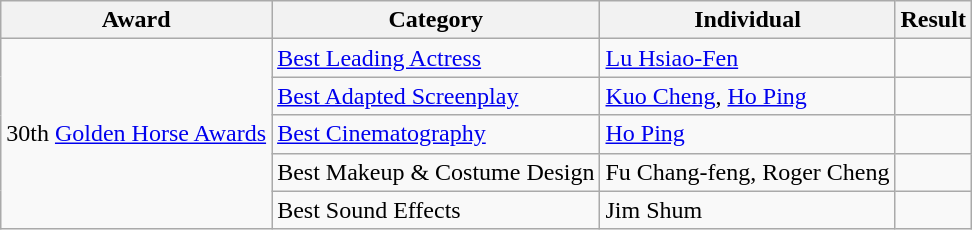<table class="wikitable">
<tr>
<th>Award</th>
<th>Category</th>
<th>Individual</th>
<th>Result</th>
</tr>
<tr>
<td rowspan=5>30th <a href='#'>Golden Horse Awards</a></td>
<td><a href='#'>Best Leading Actress</a></td>
<td><a href='#'>Lu Hsiao-Fen</a></td>
<td></td>
</tr>
<tr>
<td><a href='#'>Best Adapted Screenplay</a></td>
<td><a href='#'>Kuo Cheng</a>, <a href='#'>Ho Ping</a></td>
<td></td>
</tr>
<tr>
<td><a href='#'>Best Cinematography</a></td>
<td><a href='#'>Ho Ping</a></td>
<td></td>
</tr>
<tr>
<td>Best Makeup & Costume Design</td>
<td>Fu Chang-feng, Roger Cheng</td>
<td></td>
</tr>
<tr>
<td>Best Sound Effects</td>
<td>Jim Shum</td>
<td></td>
</tr>
</table>
